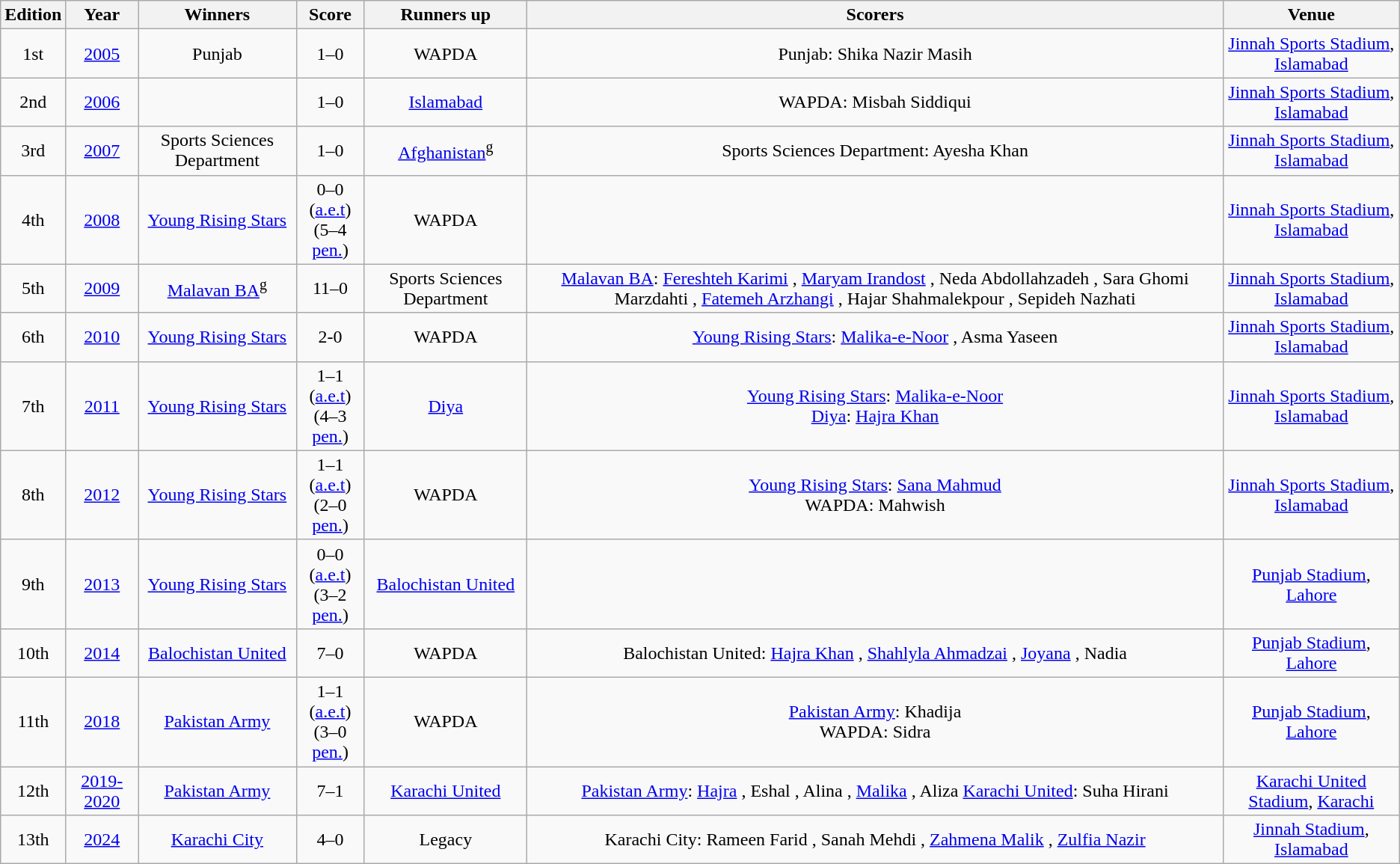<table class="sortable wikitable">
<tr>
<th>Edition</th>
<th>Year</th>
<th>Winners</th>
<th>Score</th>
<th>Runners up</th>
<th>Scorers</th>
<th>Venue</th>
</tr>
<tr style="text-align: center;">
<td>1st</td>
<td><a href='#'>2005</a></td>
<td>Punjab</td>
<td>1–0</td>
<td>WAPDA</td>
<td>Punjab: Shika Nazir Masih </td>
<td><a href='#'>Jinnah Sports Stadium</a>, <a href='#'>Islamabad</a></td>
</tr>
<tr style="text-align: center;">
<td>2nd</td>
<td><a href='#'>2006</a></td>
<td></td>
<td>1–0</td>
<td><a href='#'>Islamabad</a></td>
<td>WAPDA: Misbah Siddiqui</td>
<td><a href='#'>Jinnah Sports Stadium</a>, <a href='#'>Islamabad</a></td>
</tr>
<tr style="text-align: center;">
<td>3rd</td>
<td><a href='#'>2007</a></td>
<td>Sports Sciences Department</td>
<td>1–0</td>
<td><a href='#'>Afghanistan</a><sup>g</sup></td>
<td>Sports Sciences Department: Ayesha Khan </td>
<td><a href='#'>Jinnah Sports Stadium</a>, <a href='#'>Islamabad</a></td>
</tr>
<tr style="text-align: center;">
<td>4th</td>
<td><a href='#'>2008</a></td>
<td><a href='#'>Young Rising Stars</a></td>
<td>0–0 (<a href='#'>a.e.t</a>)<br>(5–4 <a href='#'>pen.</a>)</td>
<td>WAPDA</td>
<td></td>
<td><a href='#'>Jinnah Sports Stadium</a>, <a href='#'>Islamabad</a></td>
</tr>
<tr style="text-align: center;">
<td>5th</td>
<td><a href='#'>2009</a></td>
<td><a href='#'>Malavan BA</a><sup>g</sup></td>
<td>11–0</td>
<td>Sports Sciences Department</td>
<td><a href='#'>Malavan BA</a>: <a href='#'>Fereshteh Karimi</a> , <a href='#'>Maryam Irandost</a> , Neda Abdollahzadeh , Sara Ghomi Marzdahti , <a href='#'>Fatemeh Arzhangi</a> , Hajar Shahmalekpour , Sepideh Nazhati </td>
<td><a href='#'>Jinnah Sports Stadium</a>, <a href='#'>Islamabad</a></td>
</tr>
<tr style="text-align: center;">
<td>6th</td>
<td><a href='#'>2010</a></td>
<td><a href='#'>Young Rising Stars</a></td>
<td>2-0</td>
<td>WAPDA</td>
<td><a href='#'>Young Rising Stars</a>: <a href='#'>Malika-e-Noor</a> , Asma Yaseen </td>
<td><a href='#'>Jinnah Sports Stadium</a>, <a href='#'>Islamabad</a></td>
</tr>
<tr style="text-align: center;">
<td>7th</td>
<td><a href='#'>2011</a></td>
<td><a href='#'>Young Rising Stars</a></td>
<td>1–1 (<a href='#'>a.e.t</a>)<br>(4–3 <a href='#'>pen.</a>)</td>
<td><a href='#'>Diya</a></td>
<td><a href='#'>Young Rising Stars</a>: <a href='#'>Malika-e-Noor</a> <br><a href='#'>Diya</a>: <a href='#'>Hajra Khan</a> </td>
<td><a href='#'>Jinnah Sports Stadium</a>, <a href='#'>Islamabad</a></td>
</tr>
<tr style="text-align: center;">
<td>8th</td>
<td><a href='#'>2012</a></td>
<td><a href='#'>Young Rising Stars</a></td>
<td>1–1 (<a href='#'>a.e.t</a>)<br>(2–0 <a href='#'>pen.</a>)</td>
<td>WAPDA</td>
<td><a href='#'>Young Rising Stars</a>: <a href='#'>Sana Mahmud</a> <br>WAPDA: Mahwish </td>
<td><a href='#'>Jinnah Sports Stadium</a>, <a href='#'>Islamabad</a></td>
</tr>
<tr style="text-align: center;">
<td>9th</td>
<td><a href='#'>2013</a></td>
<td><a href='#'>Young Rising Stars</a></td>
<td>0–0 (<a href='#'>a.e.t</a>)<br>(3–2 <a href='#'>pen.</a>)</td>
<td><a href='#'>Balochistan United</a></td>
<td></td>
<td><a href='#'>Punjab Stadium</a>, <a href='#'>Lahore</a></td>
</tr>
<tr style="text-align: center;">
<td>10th</td>
<td><a href='#'>2014</a></td>
<td><a href='#'>Balochistan United</a></td>
<td>7–0</td>
<td>WAPDA</td>
<td>Balochistan United: <a href='#'>Hajra Khan</a> , <a href='#'>Shahlyla Ahmadzai</a> , <a href='#'>Joyana</a> , Nadia </td>
<td><a href='#'>Punjab Stadium</a>, <a href='#'>Lahore</a></td>
</tr>
<tr style="text-align: center;">
<td>11th</td>
<td><a href='#'>2018</a></td>
<td><a href='#'>Pakistan Army</a></td>
<td>1–1 (<a href='#'>a.e.t</a>)<br>(3–0 <a href='#'>pen.</a>)</td>
<td>WAPDA</td>
<td><a href='#'>Pakistan Army</a>: Khadija <br>WAPDA: Sidra </td>
<td><a href='#'>Punjab Stadium</a>, <a href='#'>Lahore</a></td>
</tr>
<tr style="text-align: center;">
<td>12th</td>
<td><a href='#'>2019- 2020</a></td>
<td><a href='#'>Pakistan Army</a></td>
<td>7–1</td>
<td><a href='#'>Karachi United</a></td>
<td><a href='#'>Pakistan Army</a>: <a href='#'>Hajra</a> , Eshal , Alina , <a href='#'>Malika</a> , Aliza  <a href='#'>Karachi United</a>: Suha Hirani </td>
<td><a href='#'>Karachi United Stadium</a>, <a href='#'>Karachi</a></td>
</tr>
<tr style="text-align: center;">
<td>13th</td>
<td><a href='#'>2024</a></td>
<td><a href='#'>Karachi City</a></td>
<td>4–0</td>
<td>Legacy</td>
<td>Karachi City: Rameen Farid , Sanah Mehdi , <a href='#'>Zahmena Malik</a> , <a href='#'>Zulfia Nazir</a> </td>
<td><a href='#'>Jinnah Stadium</a>, <a href='#'>Islamabad</a></td>
</tr>
</table>
